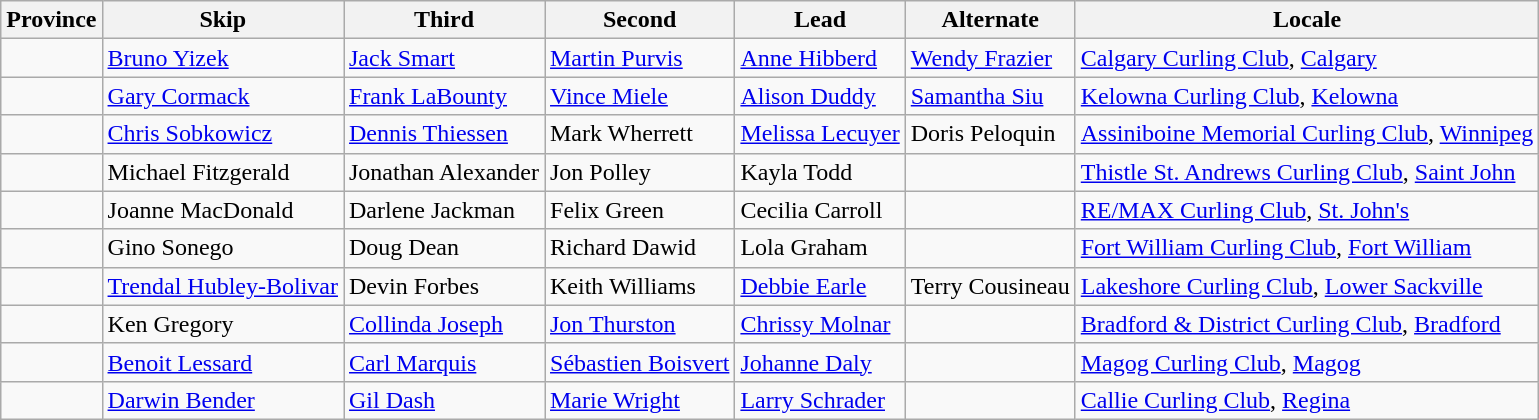<table class=wikitable>
<tr>
<th>Province</th>
<th>Skip</th>
<th>Third</th>
<th>Second</th>
<th>Lead</th>
<th>Alternate</th>
<th>Locale</th>
</tr>
<tr>
<td></td>
<td><a href='#'>Bruno Yizek</a></td>
<td><a href='#'>Jack Smart</a></td>
<td><a href='#'>Martin Purvis</a></td>
<td><a href='#'>Anne Hibberd</a></td>
<td><a href='#'>Wendy Frazier</a></td>
<td><a href='#'>Calgary Curling Club</a>, <a href='#'>Calgary</a></td>
</tr>
<tr>
<td></td>
<td><a href='#'>Gary Cormack</a></td>
<td><a href='#'>Frank LaBounty</a></td>
<td><a href='#'>Vince Miele</a></td>
<td><a href='#'>Alison Duddy</a></td>
<td><a href='#'>Samantha Siu</a></td>
<td><a href='#'>Kelowna Curling Club</a>, <a href='#'>Kelowna</a></td>
</tr>
<tr>
<td></td>
<td><a href='#'>Chris Sobkowicz</a></td>
<td><a href='#'>Dennis Thiessen</a></td>
<td>Mark Wherrett</td>
<td><a href='#'>Melissa Lecuyer</a></td>
<td>Doris Peloquin</td>
<td><a href='#'>Assiniboine Memorial Curling Club</a>, <a href='#'>Winnipeg</a></td>
</tr>
<tr>
<td></td>
<td>Michael Fitzgerald</td>
<td>Jonathan Alexander</td>
<td>Jon Polley</td>
<td>Kayla Todd</td>
<td></td>
<td><a href='#'>Thistle St. Andrews Curling Club</a>, <a href='#'>Saint John</a></td>
</tr>
<tr>
<td></td>
<td>Joanne MacDonald</td>
<td>Darlene Jackman</td>
<td>Felix Green</td>
<td>Cecilia Carroll</td>
<td></td>
<td><a href='#'>RE/MAX Curling Club</a>, <a href='#'>St. John's</a></td>
</tr>
<tr>
<td></td>
<td>Gino Sonego</td>
<td>Doug Dean</td>
<td>Richard Dawid</td>
<td>Lola Graham</td>
<td></td>
<td><a href='#'>Fort William Curling Club</a>, <a href='#'>Fort William</a></td>
</tr>
<tr>
<td></td>
<td><a href='#'>Trendal Hubley-Bolivar</a></td>
<td>Devin Forbes</td>
<td>Keith Williams</td>
<td><a href='#'>Debbie Earle</a></td>
<td>Terry Cousineau</td>
<td><a href='#'>Lakeshore Curling Club</a>, <a href='#'>Lower Sackville</a></td>
</tr>
<tr>
<td></td>
<td>Ken Gregory</td>
<td><a href='#'>Collinda Joseph</a></td>
<td><a href='#'>Jon Thurston</a></td>
<td><a href='#'>Chrissy Molnar</a></td>
<td></td>
<td><a href='#'>Bradford & District Curling Club</a>, <a href='#'>Bradford</a></td>
</tr>
<tr>
<td></td>
<td><a href='#'>Benoit Lessard</a></td>
<td><a href='#'>Carl Marquis</a></td>
<td><a href='#'>Sébastien Boisvert</a></td>
<td><a href='#'>Johanne Daly</a></td>
<td></td>
<td><a href='#'>Magog Curling Club</a>, <a href='#'>Magog</a></td>
</tr>
<tr>
<td></td>
<td><a href='#'>Darwin Bender</a></td>
<td><a href='#'>Gil Dash</a></td>
<td><a href='#'>Marie Wright</a></td>
<td><a href='#'>Larry Schrader</a></td>
<td></td>
<td><a href='#'>Callie Curling Club</a>, <a href='#'>Regina</a></td>
</tr>
</table>
